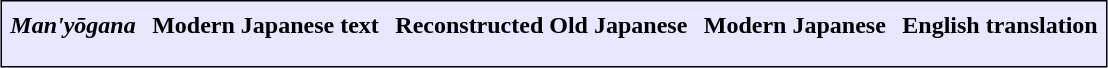<table align=center cellpadding="5" cellspacing="1" style="border:1px solid black; background-color:#e7e8ff;">
<tr align=center bgcolor=#d7a8ff>
</tr>
<tr>
<th><em>Man'yōgana</em></th>
<th>Modern Japanese text</th>
<th>Reconstructed Old Japanese</th>
<th>Modern Japanese</th>
<th>English translation</th>
</tr>
<tr valign=top>
<td></td>
<td></td>
<td></td>
<td></td>
<td></td>
</tr>
<tr>
</tr>
</table>
